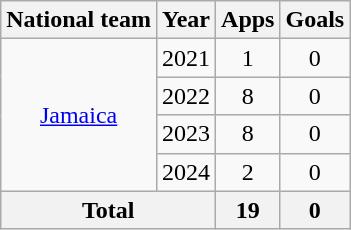<table class="wikitable" style="text-align:center">
<tr>
<th>National team</th>
<th>Year</th>
<th>Apps</th>
<th>Goals</th>
</tr>
<tr>
<td rowspan="4"><a href='#'>Jamaica</a></td>
<td>2021</td>
<td>1</td>
<td>0</td>
</tr>
<tr>
<td>2022</td>
<td>8</td>
<td>0</td>
</tr>
<tr>
<td>2023</td>
<td>8</td>
<td>0</td>
</tr>
<tr>
<td>2024</td>
<td>2</td>
<td>0</td>
</tr>
<tr>
<th colspan="2">Total</th>
<th>19</th>
<th>0</th>
</tr>
</table>
